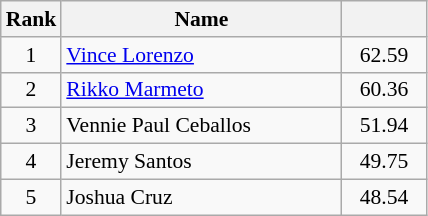<table class="wikitable" style="font-size:90%">
<tr>
<th width=30>Rank</th>
<th width=180>Name</th>
<th width=50></th>
</tr>
<tr>
<td style="text-align:center">1</td>
<td><a href='#'>Vince Lorenzo</a></td>
<td style="text-align:center">62.59</td>
</tr>
<tr>
<td style="text-align:center">2</td>
<td><a href='#'>Rikko Marmeto</a></td>
<td style="text-align:center">60.36</td>
</tr>
<tr>
<td style="text-align:center">3</td>
<td>Vennie Paul Ceballos</td>
<td style="text-align:center">51.94</td>
</tr>
<tr>
<td style="text-align:center">4</td>
<td>Jeremy Santos</td>
<td style="text-align:center">49.75</td>
</tr>
<tr>
<td style="text-align:center">5</td>
<td>Joshua Cruz</td>
<td style="text-align:center">48.54</td>
</tr>
</table>
